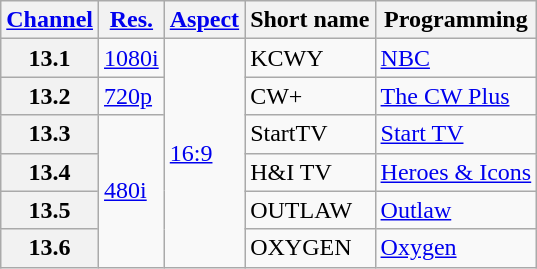<table class="wikitable">
<tr>
<th scope = "col"><a href='#'>Channel</a></th>
<th scope = "col"><a href='#'>Res.</a></th>
<th scope = "col"><a href='#'>Aspect</a></th>
<th scope = "col">Short name</th>
<th scope = "col">Programming</th>
</tr>
<tr>
<th scope = "row">13.1</th>
<td><a href='#'>1080i</a></td>
<td rowspan="6"><a href='#'>16:9</a></td>
<td>KCWY</td>
<td><a href='#'>NBC</a></td>
</tr>
<tr>
<th scope = "row">13.2</th>
<td><a href='#'>720p</a></td>
<td>CW+</td>
<td><a href='#'>The CW Plus</a></td>
</tr>
<tr>
<th scope = "row">13.3</th>
<td rowspan="4"><a href='#'>480i</a></td>
<td>StartTV</td>
<td><a href='#'>Start TV</a></td>
</tr>
<tr>
<th scope = "row">13.4</th>
<td>H&I TV</td>
<td><a href='#'>Heroes & Icons</a></td>
</tr>
<tr>
<th scope = "row">13.5</th>
<td>OUTLAW</td>
<td><a href='#'>Outlaw</a></td>
</tr>
<tr>
<th scope = "row">13.6</th>
<td>OXYGEN</td>
<td><a href='#'>Oxygen</a></td>
</tr>
</table>
